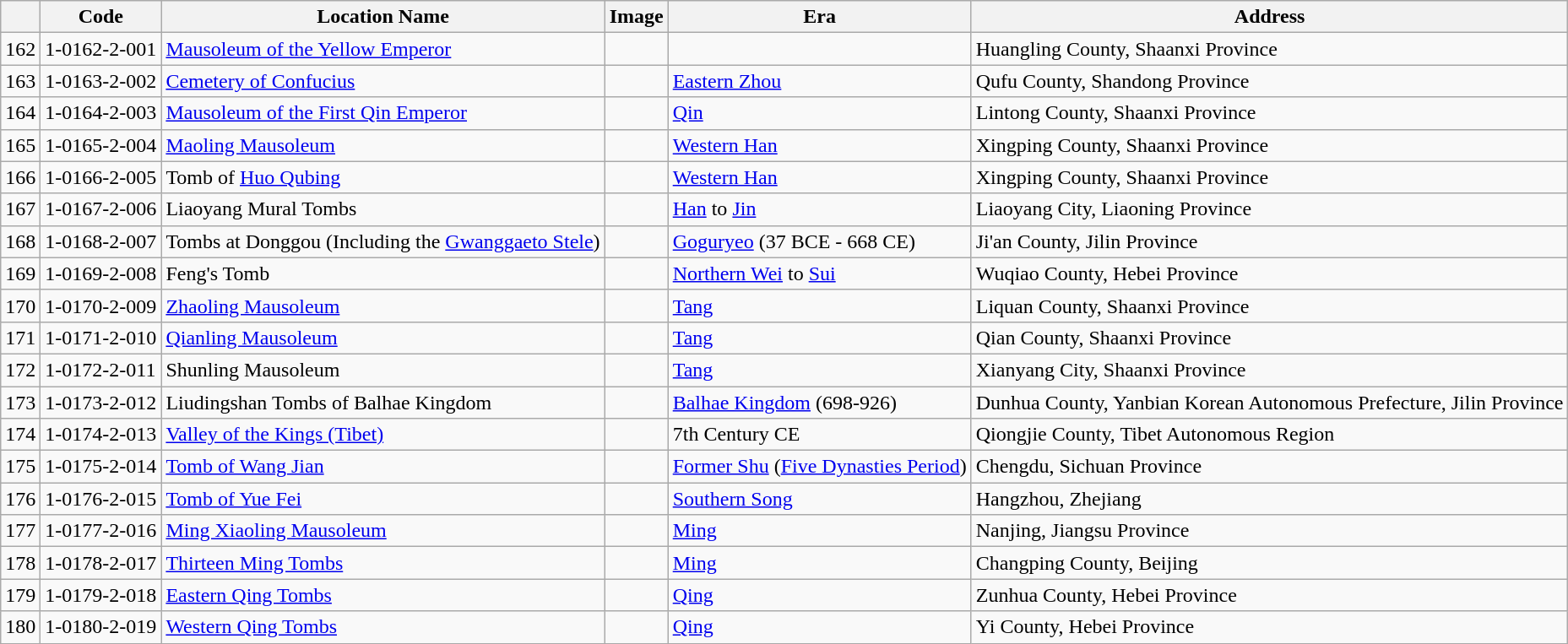<table class="wikitable">
<tr>
<th></th>
<th>Code</th>
<th>Location Name</th>
<th>Image</th>
<th>Era</th>
<th>Address</th>
</tr>
<tr>
<td>162</td>
<td>1-0162-2-001</td>
<td><a href='#'>Mausoleum of the Yellow Emperor</a></td>
<td style="padding:0"></td>
<td></td>
<td>Huangling County, Shaanxi Province</td>
</tr>
<tr>
<td>163</td>
<td>1-0163-2-002</td>
<td><a href='#'>Cemetery of Confucius</a></td>
<td style="padding:0"></td>
<td><a href='#'>Eastern Zhou</a></td>
<td>Qufu County, Shandong Province</td>
</tr>
<tr>
<td>164</td>
<td>1-0164-2-003</td>
<td><a href='#'>Mausoleum of the First Qin Emperor</a></td>
<td style="padding:0"></td>
<td><a href='#'>Qin</a></td>
<td>Lintong County, Shaanxi Province</td>
</tr>
<tr>
<td>165</td>
<td>1-0165-2-004</td>
<td><a href='#'>Maoling Mausoleum</a></td>
<td style="padding:0"></td>
<td><a href='#'>Western Han</a></td>
<td>Xingping County, Shaanxi Province</td>
</tr>
<tr>
<td>166</td>
<td>1-0166-2-005</td>
<td>Tomb of <a href='#'>Huo Qubing</a></td>
<td style="padding:0"></td>
<td><a href='#'>Western Han</a></td>
<td>Xingping County, Shaanxi Province</td>
</tr>
<tr>
<td>167</td>
<td>1-0167-2-006</td>
<td>Liaoyang Mural Tombs</td>
<td></td>
<td><a href='#'>Han</a> to <a href='#'>Jin</a></td>
<td>Liaoyang City, Liaoning Province</td>
</tr>
<tr>
<td>168</td>
<td>1-0168-2-007</td>
<td>Tombs at Donggou (Including the <a href='#'>Gwanggaeto Stele</a>)</td>
<td></td>
<td><a href='#'>Goguryeo</a> (37 BCE - 668 CE)</td>
<td>Ji'an County, Jilin Province</td>
</tr>
<tr>
<td>169</td>
<td>1-0169-2-008</td>
<td>Feng's Tomb</td>
<td></td>
<td><a href='#'>Northern Wei</a> to <a href='#'>Sui</a></td>
<td>Wuqiao County, Hebei Province</td>
</tr>
<tr>
<td>170</td>
<td>1-0170-2-009</td>
<td><a href='#'>Zhaoling Mausoleum</a></td>
<td style="padding:0"></td>
<td><a href='#'>Tang</a></td>
<td>Liquan County, Shaanxi Province</td>
</tr>
<tr>
<td>171</td>
<td>1-0171-2-010</td>
<td><a href='#'>Qianling Mausoleum</a></td>
<td style="padding:0"></td>
<td><a href='#'>Tang</a></td>
<td>Qian County, Shaanxi Province</td>
</tr>
<tr>
<td>172</td>
<td>1-0172-2-011</td>
<td>Shunling Mausoleum</td>
<td></td>
<td><a href='#'>Tang</a></td>
<td>Xianyang City, Shaanxi Province</td>
</tr>
<tr>
<td>173</td>
<td>1-0173-2-012</td>
<td>Liudingshan Tombs of Balhae Kingdom</td>
<td style="padding:0"></td>
<td><a href='#'>Balhae Kingdom</a> (698-926)</td>
<td>Dunhua County, Yanbian Korean Autonomous Prefecture, Jilin Province</td>
</tr>
<tr>
<td>174</td>
<td>1-0174-2-013</td>
<td><a href='#'>Valley of the Kings (Tibet)</a></td>
<td style="padding:0"></td>
<td>7th Century CE</td>
<td>Qiongjie County, Tibet Autonomous Region</td>
</tr>
<tr>
<td>175</td>
<td>1-0175-2-014</td>
<td><a href='#'>Tomb of Wang Jian</a></td>
<td style="padding:0"></td>
<td><a href='#'>Former Shu</a> (<a href='#'>Five Dynasties Period</a>)</td>
<td>Chengdu, Sichuan Province</td>
</tr>
<tr>
<td>176</td>
<td>1-0176-2-015</td>
<td><a href='#'>Tomb of Yue Fei</a></td>
<td style="padding:0"></td>
<td><a href='#'>Southern Song</a></td>
<td>Hangzhou, Zhejiang</td>
</tr>
<tr>
<td>177</td>
<td>1-0177-2-016</td>
<td><a href='#'>Ming Xiaoling Mausoleum</a></td>
<td style="padding:0"></td>
<td><a href='#'>Ming</a></td>
<td>Nanjing, Jiangsu Province</td>
</tr>
<tr>
<td>178</td>
<td>1-0178-2-017</td>
<td><a href='#'>Thirteen Ming Tombs</a></td>
<td style="padding:0"></td>
<td><a href='#'>Ming</a></td>
<td>Changping County, Beijing</td>
</tr>
<tr>
<td>179</td>
<td>1-0179-2-018</td>
<td><a href='#'>Eastern Qing Tombs</a></td>
<td style="padding:0"></td>
<td><a href='#'>Qing</a></td>
<td>Zunhua County, Hebei Province</td>
</tr>
<tr>
<td>180</td>
<td>1-0180-2-019</td>
<td><a href='#'>Western Qing Tombs</a></td>
<td style="padding:0"></td>
<td><a href='#'>Qing</a></td>
<td>Yi County, Hebei Province</td>
</tr>
</table>
